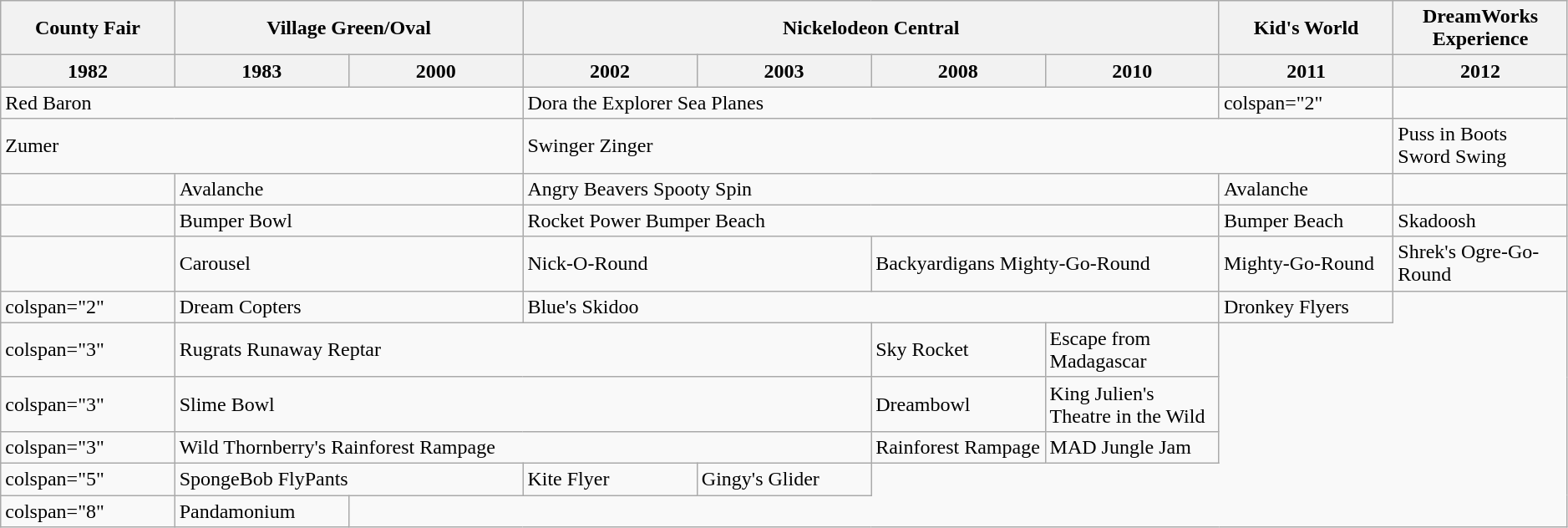<table class="wikitable" style="width:99%">
<tr>
<th>County Fair</th>
<th colspan="2">Village Green/Oval</th>
<th colspan="4">Nickelodeon Central</th>
<th style="width:11%">Kid's World</th>
<th style="width:11%">DreamWorks Experience</th>
</tr>
<tr>
<th style="width:11%">1982</th>
<th style="width:11%">1983</th>
<th style="width:11%">2000</th>
<th style="width:11%">2002</th>
<th style="width:11%">2003</th>
<th style="width:11%">2008</th>
<th style="width:11%">2010</th>
<th style="width:11%">2011</th>
<th style="width:11%">2012</th>
</tr>
<tr>
<td colspan="3">Red Baron</td>
<td colspan="4">Dora the Explorer Sea Planes</td>
<td>colspan="2" </td>
</tr>
<tr>
<td colspan="3">Zumer</td>
<td colspan="5">Swinger Zinger</td>
<td>Puss in Boots Sword Swing</td>
</tr>
<tr>
<td></td>
<td colspan="2">Avalanche</td>
<td colspan="4">Angry Beavers Spooty Spin</td>
<td>Avalanche</td>
<td></td>
</tr>
<tr>
<td></td>
<td colspan="2">Bumper Bowl</td>
<td colspan="4">Rocket Power Bumper Beach</td>
<td>Bumper Beach</td>
<td>Skadoosh</td>
</tr>
<tr>
<td></td>
<td colspan="2">Carousel</td>
<td colspan="2">Nick-O-Round</td>
<td colspan="2">Backyardigans Mighty-Go-Round</td>
<td>Mighty-Go-Round</td>
<td>Shrek's Ogre-Go-Round</td>
</tr>
<tr>
<td>colspan="2" </td>
<td colspan="2">Dream Copters</td>
<td colspan="4">Blue's Skidoo</td>
<td>Dronkey Flyers</td>
</tr>
<tr>
<td>colspan="3" </td>
<td colspan="4">Rugrats Runaway Reptar</td>
<td>Sky Rocket</td>
<td>Escape from Madagascar</td>
</tr>
<tr>
<td>colspan="3" </td>
<td colspan="4">Slime Bowl</td>
<td>Dreambowl</td>
<td>King Julien's Theatre in the Wild</td>
</tr>
<tr>
<td>colspan="3" </td>
<td colspan="4">Wild Thornberry's Rainforest Rampage</td>
<td>Rainforest Rampage</td>
<td>MAD Jungle Jam</td>
</tr>
<tr>
<td>colspan="5" </td>
<td colspan="2">SpongeBob FlyPants</td>
<td>Kite Flyer</td>
<td>Gingy's Glider</td>
</tr>
<tr>
<td>colspan="8" </td>
<td>Pandamonium</td>
</tr>
</table>
